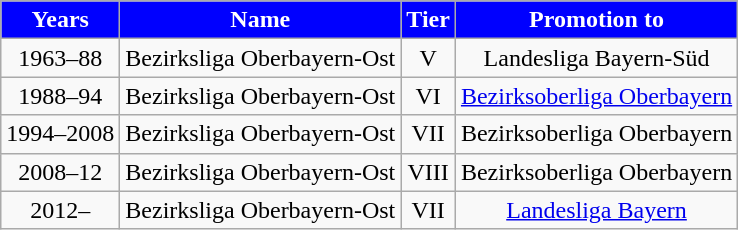<table class="wikitable">
<tr align="center" style="background: blue; color: white">
<td><strong>Years</strong></td>
<td><strong>Name</strong></td>
<td><strong>Tier</strong></td>
<td><strong>Promotion to</strong></td>
</tr>
<tr align="center">
<td>1963–88</td>
<td>Bezirksliga Oberbayern-Ost</td>
<td>V</td>
<td>Landesliga Bayern-Süd</td>
</tr>
<tr align="center">
<td>1988–94</td>
<td>Bezirksliga Oberbayern-Ost</td>
<td>VI</td>
<td><a href='#'>Bezirksoberliga Oberbayern</a></td>
</tr>
<tr align="center">
<td>1994–2008</td>
<td>Bezirksliga Oberbayern-Ost</td>
<td>VII</td>
<td>Bezirksoberliga Oberbayern</td>
</tr>
<tr align="center">
<td>2008–12</td>
<td>Bezirksliga Oberbayern-Ost</td>
<td>VIII</td>
<td>Bezirksoberliga Oberbayern</td>
</tr>
<tr align="center">
<td>2012–</td>
<td>Bezirksliga Oberbayern-Ost</td>
<td>VII</td>
<td><a href='#'>Landesliga Bayern</a></td>
</tr>
</table>
